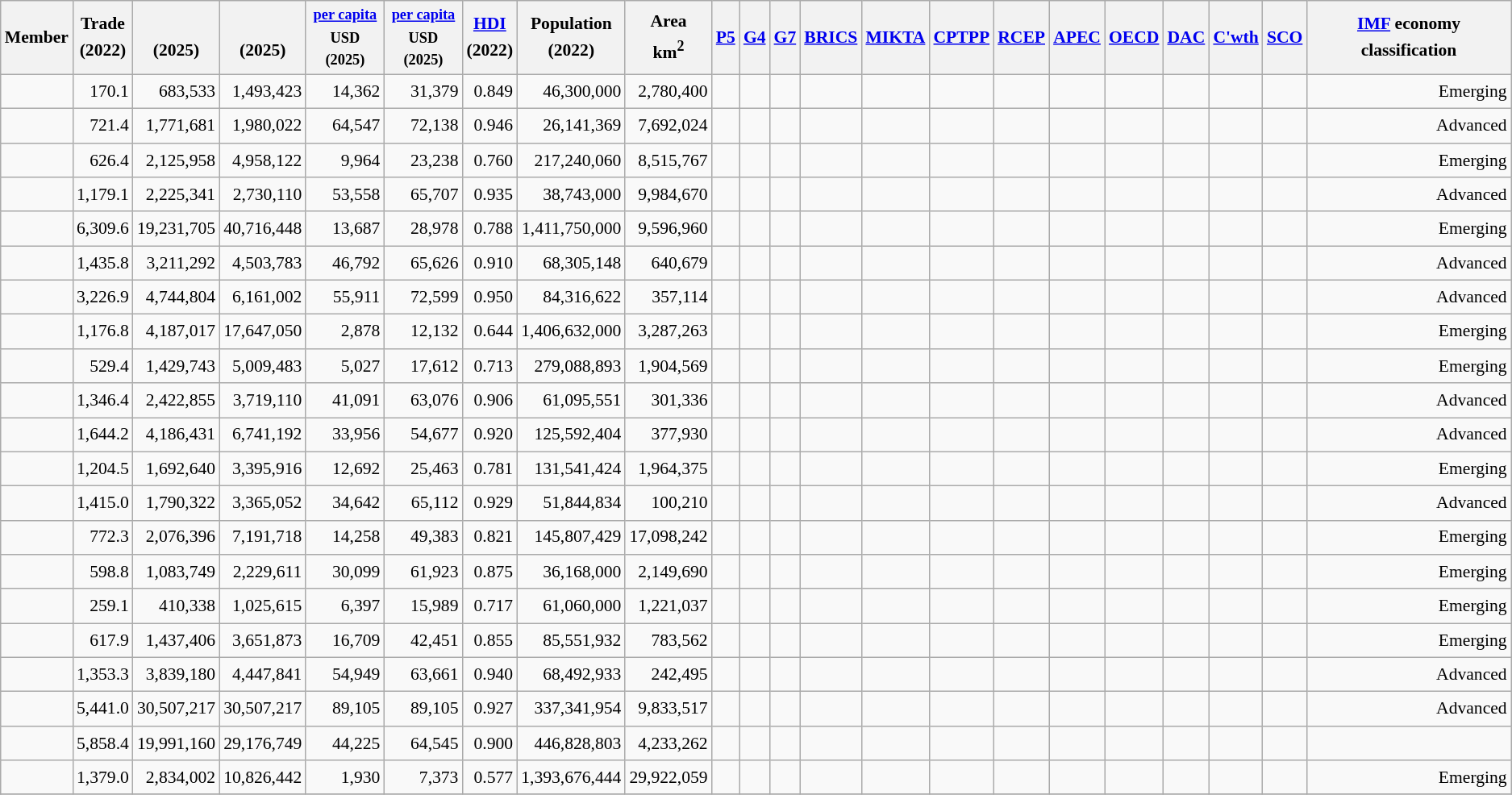<table class="wikitable sortable" style="font-size:90%; line-height:1.5; text-align:right">
<tr>
<th>Member</th>
<th>Trade<br> (2022)</th>
<th><a href='#'></a><br> (2025)</th>
<th><a href='#'></a><br> (2025)</th>
<th style="font-size:85%"><a href='#'> per capita</a><br>USD (2025)</th>
<th style="font-size:85%"><a href='#'> per capita</a><br>USD (2025)</th>
<th><a href='#'>HDI</a><br>(2022)</th>
<th>Population<br>(2022)</th>
<th>Area<br>km<sup>2</sup></th>
<th><a href='#'>P5</a></th>
<th><a href='#'>G4</a></th>
<th><a href='#'>G7</a></th>
<th><a href='#'>BRICS</a></th>
<th><a href='#'>MIKTA</a></th>
<th><a href='#'>CPTPP</a></th>
<th><a href='#'>RCEP</a></th>
<th><a href='#'>APEC</a></th>
<th><a href='#'>OECD</a></th>
<th><a href='#'>DAC</a></th>
<th><a href='#'>C'wth</a></th>
<th><a href='#'>SCO</a></th>
<th><a href='#'>IMF</a> economy classification</th>
</tr>
<tr>
<td> </td>
<td>170.1</td>
<td>683,533</td>
<td>1,493,423</td>
<td>14,362</td>
<td>31,379</td>
<td>0.849</td>
<td>46,300,000</td>
<td>2,780,400</td>
<td></td>
<td></td>
<td></td>
<td></td>
<td></td>
<td></td>
<td></td>
<td></td>
<td></td>
<td></td>
<td></td>
<td></td>
<td> Emerging</td>
</tr>
<tr>
<td> </td>
<td>721.4</td>
<td>1,771,681</td>
<td>1,980,022</td>
<td>64,547</td>
<td>72,138</td>
<td>0.946</td>
<td>26,141,369</td>
<td>7,692,024</td>
<td></td>
<td></td>
<td></td>
<td></td>
<td></td>
<td></td>
<td></td>
<td></td>
<td></td>
<td></td>
<td></td>
<td></td>
<td> Advanced</td>
</tr>
<tr>
<td> </td>
<td>626.4</td>
<td>2,125,958</td>
<td>4,958,122</td>
<td>9,964</td>
<td>23,238</td>
<td>0.760</td>
<td>217,240,060</td>
<td>8,515,767</td>
<td></td>
<td></td>
<td></td>
<td></td>
<td></td>
<td></td>
<td></td>
<td></td>
<td></td>
<td></td>
<td></td>
<td></td>
<td> Emerging</td>
</tr>
<tr>
<td> </td>
<td>1,179.1</td>
<td>2,225,341</td>
<td>2,730,110</td>
<td>53,558</td>
<td>65,707</td>
<td>0.935</td>
<td>38,743,000</td>
<td>9,984,670</td>
<td></td>
<td></td>
<td></td>
<td></td>
<td></td>
<td></td>
<td></td>
<td></td>
<td></td>
<td></td>
<td></td>
<td></td>
<td> Advanced</td>
</tr>
<tr>
<td> </td>
<td>6,309.6</td>
<td>19,231,705</td>
<td>40,716,448</td>
<td>13,687</td>
<td>28,978</td>
<td>0.788</td>
<td>1,411,750,000</td>
<td>9,596,960</td>
<td></td>
<td></td>
<td></td>
<td></td>
<td></td>
<td></td>
<td></td>
<td></td>
<td></td>
<td></td>
<td></td>
<td></td>
<td> Emerging</td>
</tr>
<tr>
<td> </td>
<td>1,435.8</td>
<td>3,211,292</td>
<td>4,503,783</td>
<td>46,792</td>
<td>65,626</td>
<td>0.910</td>
<td>68,305,148</td>
<td>640,679</td>
<td></td>
<td></td>
<td></td>
<td></td>
<td></td>
<td></td>
<td></td>
<td></td>
<td></td>
<td></td>
<td></td>
<td></td>
<td> Advanced</td>
</tr>
<tr>
<td> </td>
<td>3,226.9</td>
<td>4,744,804</td>
<td>6,161,002</td>
<td>55,911</td>
<td>72,599</td>
<td>0.950</td>
<td>84,316,622</td>
<td>357,114</td>
<td></td>
<td></td>
<td></td>
<td></td>
<td></td>
<td></td>
<td></td>
<td></td>
<td></td>
<td></td>
<td></td>
<td></td>
<td> Advanced</td>
</tr>
<tr>
<td> </td>
<td>1,176.8</td>
<td>4,187,017</td>
<td>17,647,050</td>
<td>2,878</td>
<td>12,132</td>
<td>0.644</td>
<td>1,406,632,000</td>
<td>3,287,263</td>
<td></td>
<td></td>
<td></td>
<td></td>
<td></td>
<td></td>
<td></td>
<td></td>
<td></td>
<td></td>
<td></td>
<td></td>
<td> Emerging</td>
</tr>
<tr>
<td> </td>
<td>529.4</td>
<td>1,429,743</td>
<td>5,009,483</td>
<td>5,027</td>
<td>17,612</td>
<td>0.713</td>
<td>279,088,893</td>
<td>1,904,569</td>
<td></td>
<td></td>
<td></td>
<td></td>
<td></td>
<td></td>
<td></td>
<td></td>
<td></td>
<td></td>
<td></td>
<td></td>
<td> Emerging</td>
</tr>
<tr>
<td> </td>
<td>1,346.4</td>
<td>2,422,855</td>
<td>3,719,110</td>
<td>41,091</td>
<td>63,076</td>
<td>0.906</td>
<td>61,095,551</td>
<td>301,336</td>
<td></td>
<td></td>
<td></td>
<td></td>
<td></td>
<td></td>
<td></td>
<td></td>
<td></td>
<td></td>
<td></td>
<td></td>
<td> Advanced</td>
</tr>
<tr>
<td> </td>
<td>1,644.2</td>
<td>4,186,431</td>
<td>6,741,192</td>
<td>33,956</td>
<td>54,677</td>
<td>0.920</td>
<td>125,592,404</td>
<td>377,930</td>
<td></td>
<td></td>
<td></td>
<td></td>
<td></td>
<td></td>
<td></td>
<td></td>
<td></td>
<td></td>
<td></td>
<td></td>
<td> Advanced</td>
</tr>
<tr>
<td> </td>
<td>1,204.5</td>
<td>1,692,640</td>
<td>3,395,916</td>
<td>12,692</td>
<td>25,463</td>
<td>0.781</td>
<td>131,541,424</td>
<td>1,964,375</td>
<td></td>
<td></td>
<td></td>
<td></td>
<td></td>
<td></td>
<td></td>
<td></td>
<td></td>
<td></td>
<td></td>
<td></td>
<td> Emerging</td>
</tr>
<tr>
<td> </td>
<td>1,415.0</td>
<td>1,790,322</td>
<td>3,365,052</td>
<td>34,642</td>
<td>65,112</td>
<td>0.929</td>
<td>51,844,834</td>
<td>100,210</td>
<td></td>
<td></td>
<td></td>
<td></td>
<td></td>
<td></td>
<td></td>
<td></td>
<td></td>
<td></td>
<td></td>
<td></td>
<td> Advanced</td>
</tr>
<tr>
<td> </td>
<td>772.3</td>
<td>2,076,396</td>
<td>7,191,718</td>
<td>14,258</td>
<td>49,383</td>
<td>0.821</td>
<td>145,807,429</td>
<td>17,098,242</td>
<td></td>
<td></td>
<td></td>
<td></td>
<td></td>
<td></td>
<td></td>
<td></td>
<td></td>
<td></td>
<td></td>
<td></td>
<td> Emerging</td>
</tr>
<tr>
<td> </td>
<td>598.8</td>
<td>1,083,749</td>
<td>2,229,611</td>
<td>30,099</td>
<td>61,923</td>
<td>0.875</td>
<td>36,168,000</td>
<td>2,149,690</td>
<td></td>
<td></td>
<td></td>
<td></td>
<td></td>
<td></td>
<td></td>
<td></td>
<td></td>
<td></td>
<td></td>
<td></td>
<td> Emerging</td>
</tr>
<tr>
<td> </td>
<td>259.1</td>
<td>410,338</td>
<td>1,025,615</td>
<td>6,397</td>
<td>15,989</td>
<td>0.717</td>
<td>61,060,000</td>
<td>1,221,037</td>
<td></td>
<td></td>
<td></td>
<td></td>
<td></td>
<td></td>
<td></td>
<td></td>
<td></td>
<td></td>
<td></td>
<td></td>
<td> Emerging</td>
</tr>
<tr>
<td> </td>
<td>617.9</td>
<td>1,437,406</td>
<td>3,651,873</td>
<td>16,709</td>
<td>42,451</td>
<td>0.855</td>
<td>85,551,932</td>
<td>783,562</td>
<td></td>
<td></td>
<td></td>
<td></td>
<td></td>
<td></td>
<td></td>
<td></td>
<td></td>
<td></td>
<td></td>
<td></td>
<td> Emerging</td>
</tr>
<tr>
<td> </td>
<td>1,353.3</td>
<td>3,839,180</td>
<td>4,447,841</td>
<td>54,949</td>
<td>63,661</td>
<td>0.940</td>
<td>68,492,933</td>
<td>242,495</td>
<td></td>
<td></td>
<td></td>
<td></td>
<td></td>
<td></td>
<td></td>
<td></td>
<td></td>
<td></td>
<td></td>
<td></td>
<td> Advanced</td>
</tr>
<tr>
<td> </td>
<td>5,441.0</td>
<td>30,507,217</td>
<td>30,507,217</td>
<td>89,105</td>
<td>89,105</td>
<td>0.927</td>
<td>337,341,954</td>
<td>9,833,517</td>
<td></td>
<td></td>
<td></td>
<td></td>
<td></td>
<td></td>
<td></td>
<td></td>
<td></td>
<td></td>
<td></td>
<td></td>
<td> Advanced</td>
</tr>
<tr>
<td> <em></em></td>
<td>5,858.4</td>
<td>19,991,160</td>
<td>29,176,749</td>
<td>44,225</td>
<td>64,545</td>
<td>0.900</td>
<td>446,828,803</td>
<td>4,233,262</td>
<td></td>
<td></td>
<td></td>
<td></td>
<td></td>
<td></td>
<td></td>
<td></td>
<td></td>
<td></td>
<td></td>
<td></td>
<td> </td>
</tr>
<tr>
<td> <em></em></td>
<td>1,379.0</td>
<td>2,834,002</td>
<td>10,826,442</td>
<td>1,930</td>
<td>7,373</td>
<td>0.577</td>
<td>1,393,676,444</td>
<td>29,922,059</td>
<td></td>
<td></td>
<td></td>
<td></td>
<td></td>
<td></td>
<td></td>
<td></td>
<td></td>
<td></td>
<td></td>
<td></td>
<td> Emerging</td>
</tr>
<tr>
</tr>
</table>
